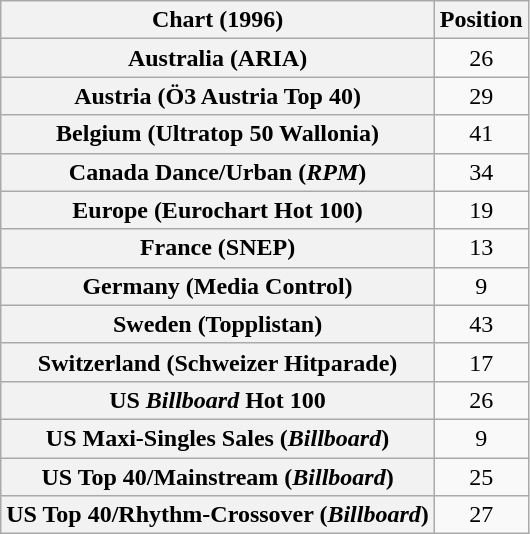<table class="wikitable sortable plainrowheaders">
<tr>
<th>Chart (1996)</th>
<th>Position</th>
</tr>
<tr>
<th scope="row">Australia (ARIA)</th>
<td align="center">26</td>
</tr>
<tr>
<th scope="row">Austria (Ö3 Austria Top 40)</th>
<td align="center">29</td>
</tr>
<tr>
<th scope="row">Belgium (Ultratop 50 Wallonia)</th>
<td align="center">41</td>
</tr>
<tr>
<th scope="row">Canada Dance/Urban (<em>RPM</em>)</th>
<td align="center">34</td>
</tr>
<tr>
<th scope="row">Europe (Eurochart Hot 100)</th>
<td align="center">19</td>
</tr>
<tr>
<th scope="row">France (SNEP)</th>
<td align="center">13</td>
</tr>
<tr>
<th scope="row">Germany (Media Control)</th>
<td align="center">9</td>
</tr>
<tr>
<th scope="row">Sweden (Topplistan)</th>
<td align="center">43</td>
</tr>
<tr>
<th scope="row">Switzerland (Schweizer Hitparade)</th>
<td align="center">17</td>
</tr>
<tr>
<th scope="row">US <em>Billboard</em> Hot 100</th>
<td align="center">26</td>
</tr>
<tr>
<th scope="row">US Maxi-Singles Sales (<em>Billboard</em>)</th>
<td align="center">9</td>
</tr>
<tr>
<th scope="row">US Top 40/Mainstream (<em>Billboard</em>)</th>
<td align="center">25</td>
</tr>
<tr>
<th scope="row">US Top 40/Rhythm-Crossover (<em>Billboard</em>)</th>
<td align="center">27</td>
</tr>
</table>
